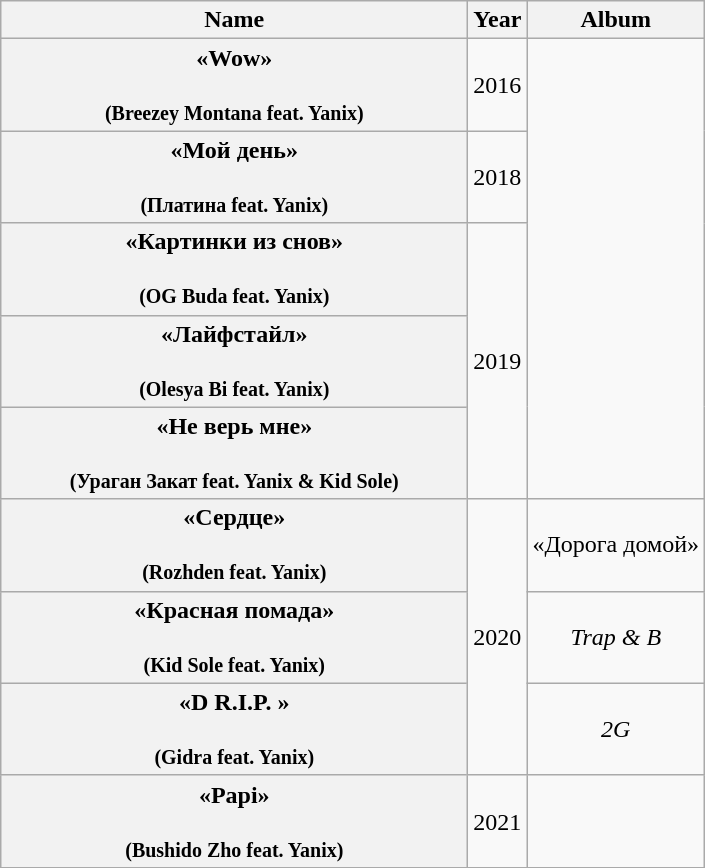<table class="wikitable plainrowheaders" style="text-align:center;">
<tr>
<th scope="col" style="width:19em;">Name</th>
<th scope="col">Year</th>
<th scope="col">Album</th>
</tr>
<tr>
<th scope="row">«Wow»<br><br><small>(Breezey Montana feat. Yanix)</small></th>
<td>2016</td>
</tr>
<tr>
<th scope="row">«Мой день»<br><br><small>(Платина feat. Yanix)</small></th>
<td>2018</td>
</tr>
<tr>
<th scope="row">«Картинки из снов»<br><br><small>(OG Buda feat. Yanix)</small></th>
<td rowspan="3">2019</td>
</tr>
<tr>
<th scope="row">«Лайфстайл»<br><br><small>(Olesya Bi feat. Yanix)</small></th>
</tr>
<tr>
<th scope="row">«Не верь мне»<br><br><small>(Ураган Закат feat. Yanix & Kid Sole)</small></th>
</tr>
<tr>
<th scope="row">«Сердце»<br><br><small>(Rozhden feat. Yanix)</small></th>
<td rowspan="3">2020</td>
<td>«Дорога домой»</td>
</tr>
<tr>
<th scope="row">«Красная помада»<br><br><small>(Kid Sole feat. Yanix)</small></th>
<td><em>Trap & B</em></td>
</tr>
<tr>
<th scope="row">«D R.I.P. »<br><br><small>(Gidra feat. Yanix)</small></th>
<td><em>2G</em></td>
</tr>
<tr>
<th scope="row">«Papi»<br><br><small>(Bushido Zho feat. Yanix)</small></th>
<td>2021</td>
</tr>
</table>
